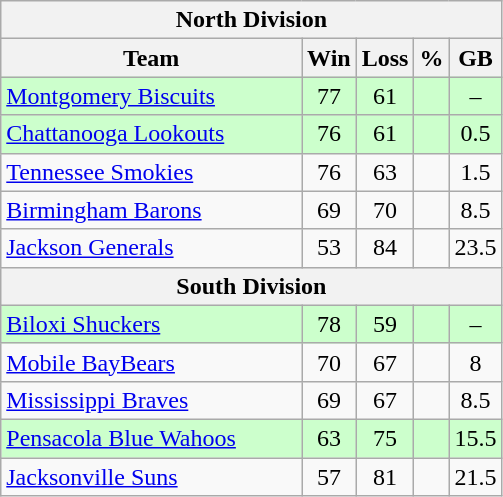<table class="wikitable">
<tr>
<th colspan="5">North Division</th>
</tr>
<tr>
<th width="60%">Team</th>
<th>Win</th>
<th>Loss</th>
<th>%</th>
<th>GB</th>
</tr>
<tr align=center bgcolor=ccffcc>
<td align=left><a href='#'>Montgomery Biscuits</a></td>
<td>77</td>
<td>61</td>
<td></td>
<td>–</td>
</tr>
<tr align=center bgcolor=ccffcc>
<td align=left><a href='#'>Chattanooga Lookouts</a></td>
<td>76</td>
<td>61</td>
<td></td>
<td>0.5</td>
</tr>
<tr align=center>
<td align=left><a href='#'>Tennessee Smokies</a></td>
<td>76</td>
<td>63</td>
<td></td>
<td>1.5</td>
</tr>
<tr align=center>
<td align=left><a href='#'>Birmingham Barons</a></td>
<td>69</td>
<td>70</td>
<td></td>
<td>8.5</td>
</tr>
<tr align=center>
<td align=left><a href='#'>Jackson Generals</a></td>
<td>53</td>
<td>84</td>
<td></td>
<td>23.5</td>
</tr>
<tr>
<th colspan="5">South Division</th>
</tr>
<tr align=center bgcolor=ccffcc>
<td align=left><a href='#'>Biloxi Shuckers</a></td>
<td>78</td>
<td>59</td>
<td></td>
<td>–</td>
</tr>
<tr align=center>
<td align=left><a href='#'>Mobile BayBears</a></td>
<td>70</td>
<td>67</td>
<td></td>
<td>8</td>
</tr>
<tr align=center>
<td align=left><a href='#'>Mississippi Braves</a></td>
<td>69</td>
<td>67</td>
<td></td>
<td>8.5</td>
</tr>
<tr align=center bgcolor=ccffcc>
<td align=left><a href='#'>Pensacola Blue Wahoos</a></td>
<td>63</td>
<td>75</td>
<td></td>
<td>15.5</td>
</tr>
<tr align=center>
<td align=left><a href='#'>Jacksonville Suns</a></td>
<td>57</td>
<td>81</td>
<td></td>
<td>21.5</td>
</tr>
</table>
